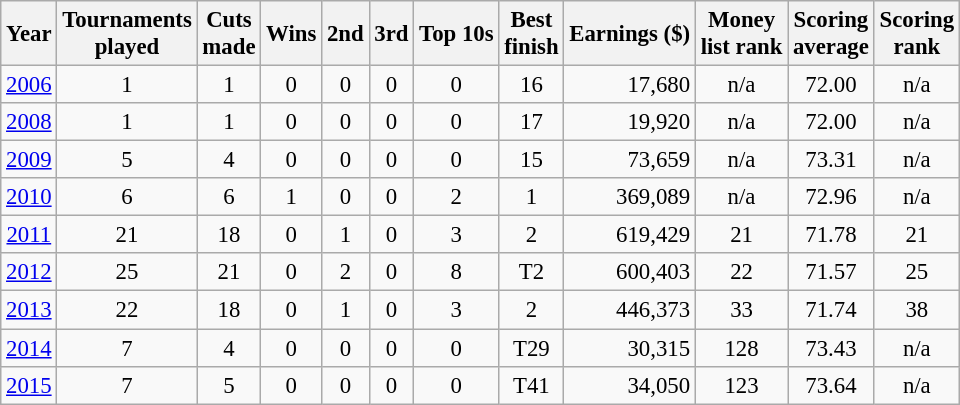<table class="wikitable" style="text-align:center; font-size: 95%;">
<tr>
<th>Year</th>
<th>Tournaments <br>played</th>
<th>Cuts <br>made</th>
<th>Wins</th>
<th>2nd</th>
<th>3rd</th>
<th>Top 10s</th>
<th>Best <br>finish</th>
<th>Earnings ($)</th>
<th>Money <br>list rank</th>
<th>Scoring <br>average</th>
<th>Scoring<br>rank</th>
</tr>
<tr>
<td><a href='#'>2006</a></td>
<td>1</td>
<td>1</td>
<td>0</td>
<td>0</td>
<td>0</td>
<td>0</td>
<td>16</td>
<td align="right">17,680</td>
<td>n/a</td>
<td>72.00</td>
<td>n/a</td>
</tr>
<tr>
<td><a href='#'>2008</a></td>
<td>1</td>
<td>1</td>
<td>0</td>
<td>0</td>
<td>0</td>
<td>0</td>
<td>17</td>
<td align="right">19,920</td>
<td>n/a</td>
<td>72.00</td>
<td>n/a</td>
</tr>
<tr>
<td><a href='#'>2009</a></td>
<td>5</td>
<td>4</td>
<td>0</td>
<td>0</td>
<td>0</td>
<td>0</td>
<td>15</td>
<td align="right">73,659</td>
<td>n/a</td>
<td>73.31</td>
<td>n/a</td>
</tr>
<tr>
<td><a href='#'>2010</a></td>
<td>6</td>
<td>6</td>
<td>1</td>
<td>0</td>
<td>0</td>
<td>2</td>
<td>1</td>
<td align="right">369,089</td>
<td>n/a</td>
<td>72.96</td>
<td>n/a</td>
</tr>
<tr>
<td><a href='#'>2011</a></td>
<td>21</td>
<td>18</td>
<td>0</td>
<td>1</td>
<td>0</td>
<td>3</td>
<td>2</td>
<td align="right">619,429</td>
<td>21</td>
<td>71.78</td>
<td>21</td>
</tr>
<tr>
<td><a href='#'>2012</a></td>
<td>25</td>
<td>21</td>
<td>0</td>
<td>2</td>
<td>0</td>
<td>8</td>
<td>T2</td>
<td align="right">600,403</td>
<td>22</td>
<td>71.57</td>
<td>25</td>
</tr>
<tr>
<td><a href='#'>2013</a></td>
<td>22</td>
<td>18</td>
<td>0</td>
<td>1</td>
<td>0</td>
<td>3</td>
<td>2</td>
<td align="right">446,373</td>
<td>33</td>
<td>71.74</td>
<td>38</td>
</tr>
<tr>
<td><a href='#'>2014</a></td>
<td>7</td>
<td>4</td>
<td>0</td>
<td>0</td>
<td>0</td>
<td>0</td>
<td>T29</td>
<td align="right">30,315</td>
<td>128</td>
<td>73.43</td>
<td>n/a</td>
</tr>
<tr>
<td><a href='#'>2015</a></td>
<td>7</td>
<td>5</td>
<td>0</td>
<td>0</td>
<td>0</td>
<td>0</td>
<td>T41</td>
<td align="right">34,050</td>
<td>123</td>
<td>73.64</td>
<td>n/a</td>
</tr>
</table>
